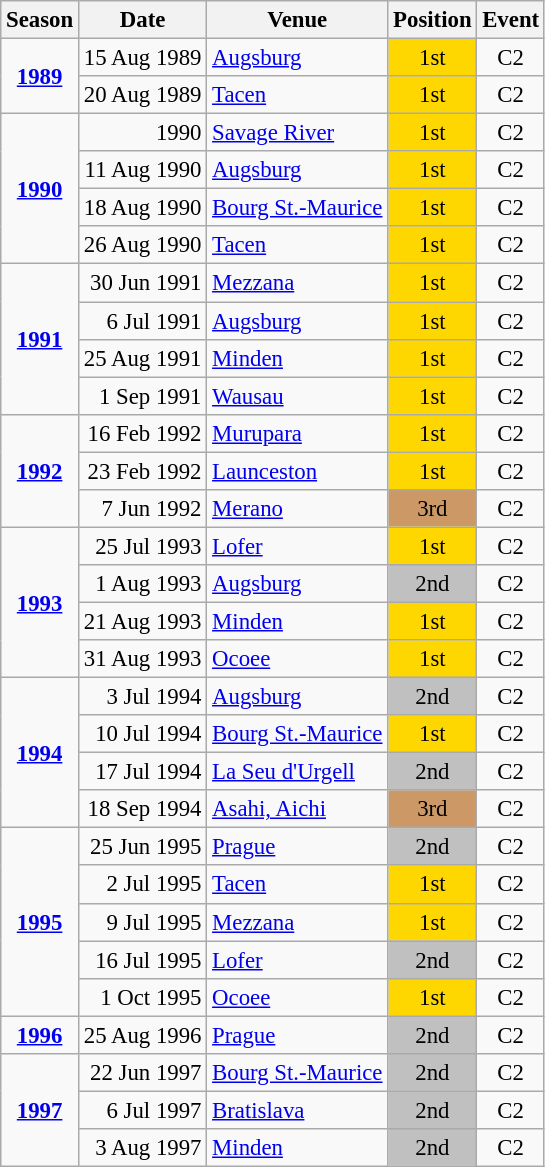<table class="wikitable" style="text-align:center; font-size:95%;">
<tr>
<th>Season</th>
<th>Date</th>
<th>Venue</th>
<th>Position</th>
<th>Event</th>
</tr>
<tr>
<td rowspan=2><strong><a href='#'>1989</a></strong></td>
<td align=right>15 Aug 1989</td>
<td align=left><a href='#'>Augsburg</a></td>
<td bgcolor=gold>1st</td>
<td>C2</td>
</tr>
<tr>
<td align=right>20 Aug 1989</td>
<td align=left><a href='#'>Tacen</a></td>
<td bgcolor=gold>1st</td>
<td>C2</td>
</tr>
<tr>
<td rowspan=4><strong><a href='#'>1990</a></strong></td>
<td align=right>1990</td>
<td align=left><a href='#'>Savage River</a></td>
<td bgcolor=gold>1st</td>
<td>C2</td>
</tr>
<tr>
<td align=right>11 Aug 1990</td>
<td align=left><a href='#'>Augsburg</a></td>
<td bgcolor=gold>1st</td>
<td>C2</td>
</tr>
<tr>
<td align=right>18 Aug 1990</td>
<td align=left><a href='#'>Bourg St.-Maurice</a></td>
<td bgcolor=gold>1st</td>
<td>C2</td>
</tr>
<tr>
<td align=right>26 Aug 1990</td>
<td align=left><a href='#'>Tacen</a></td>
<td bgcolor=gold>1st</td>
<td>C2</td>
</tr>
<tr>
<td rowspan=4><strong><a href='#'>1991</a></strong></td>
<td align=right>30 Jun 1991</td>
<td align=left><a href='#'>Mezzana</a></td>
<td bgcolor=gold>1st</td>
<td>C2</td>
</tr>
<tr>
<td align=right>6 Jul 1991</td>
<td align=left><a href='#'>Augsburg</a></td>
<td bgcolor=gold>1st</td>
<td>C2</td>
</tr>
<tr>
<td align=right>25 Aug 1991</td>
<td align=left><a href='#'>Minden</a></td>
<td bgcolor=gold>1st</td>
<td>C2</td>
</tr>
<tr>
<td align=right>1 Sep 1991</td>
<td align=left><a href='#'>Wausau</a></td>
<td bgcolor=gold>1st</td>
<td>C2</td>
</tr>
<tr>
<td rowspan=3><strong><a href='#'>1992</a></strong></td>
<td align=right>16 Feb 1992</td>
<td align=left><a href='#'>Murupara</a></td>
<td bgcolor=gold>1st</td>
<td>C2</td>
</tr>
<tr>
<td align=right>23 Feb 1992</td>
<td align=left><a href='#'>Launceston</a></td>
<td bgcolor=gold>1st</td>
<td>C2</td>
</tr>
<tr>
<td align=right>7 Jun 1992</td>
<td align=left><a href='#'>Merano</a></td>
<td bgcolor=cc9966>3rd</td>
<td>C2</td>
</tr>
<tr>
<td rowspan=4><strong><a href='#'>1993</a></strong></td>
<td align=right>25 Jul 1993</td>
<td align=left><a href='#'>Lofer</a></td>
<td bgcolor=gold>1st</td>
<td>C2</td>
</tr>
<tr>
<td align=right>1 Aug 1993</td>
<td align=left><a href='#'>Augsburg</a></td>
<td bgcolor=silver>2nd</td>
<td>C2</td>
</tr>
<tr>
<td align=right>21 Aug 1993</td>
<td align=left><a href='#'>Minden</a></td>
<td bgcolor=gold>1st</td>
<td>C2</td>
</tr>
<tr>
<td align=right>31 Aug 1993</td>
<td align=left><a href='#'>Ocoee</a></td>
<td bgcolor=gold>1st</td>
<td>C2</td>
</tr>
<tr>
<td rowspan=4><strong><a href='#'>1994</a></strong></td>
<td align=right>3 Jul 1994</td>
<td align=left><a href='#'>Augsburg</a></td>
<td bgcolor=silver>2nd</td>
<td>C2</td>
</tr>
<tr>
<td align=right>10 Jul 1994</td>
<td align=left><a href='#'>Bourg St.-Maurice</a></td>
<td bgcolor=gold>1st</td>
<td>C2</td>
</tr>
<tr>
<td align=right>17 Jul 1994</td>
<td align=left><a href='#'>La Seu d'Urgell</a></td>
<td bgcolor=silver>2nd</td>
<td>C2</td>
</tr>
<tr>
<td align=right>18 Sep 1994</td>
<td align=left><a href='#'>Asahi, Aichi</a></td>
<td bgcolor=cc9966>3rd</td>
<td>C2</td>
</tr>
<tr>
<td rowspan=5><strong><a href='#'>1995</a></strong></td>
<td align=right>25 Jun 1995</td>
<td align=left><a href='#'>Prague</a></td>
<td bgcolor=silver>2nd</td>
<td>C2</td>
</tr>
<tr>
<td align=right>2 Jul 1995</td>
<td align=left><a href='#'>Tacen</a></td>
<td bgcolor=gold>1st</td>
<td>C2</td>
</tr>
<tr>
<td align=right>9 Jul 1995</td>
<td align=left><a href='#'>Mezzana</a></td>
<td bgcolor=gold>1st</td>
<td>C2</td>
</tr>
<tr>
<td align=right>16 Jul 1995</td>
<td align=left><a href='#'>Lofer</a></td>
<td bgcolor=silver>2nd</td>
<td>C2</td>
</tr>
<tr>
<td align=right>1 Oct 1995</td>
<td align=left><a href='#'>Ocoee</a></td>
<td bgcolor=gold>1st</td>
<td>C2</td>
</tr>
<tr>
<td><strong><a href='#'>1996</a></strong></td>
<td align=right>25 Aug 1996</td>
<td align=left><a href='#'>Prague</a></td>
<td bgcolor=silver>2nd</td>
<td>C2</td>
</tr>
<tr>
<td rowspan=3><strong><a href='#'>1997</a></strong></td>
<td align=right>22 Jun 1997</td>
<td align=left><a href='#'>Bourg St.-Maurice</a></td>
<td bgcolor=silver>2nd</td>
<td>C2</td>
</tr>
<tr>
<td align=right>6 Jul 1997</td>
<td align=left><a href='#'>Bratislava</a></td>
<td bgcolor=silver>2nd</td>
<td>C2</td>
</tr>
<tr>
<td align=right>3 Aug 1997</td>
<td align=left><a href='#'>Minden</a></td>
<td bgcolor=silver>2nd</td>
<td>C2</td>
</tr>
</table>
